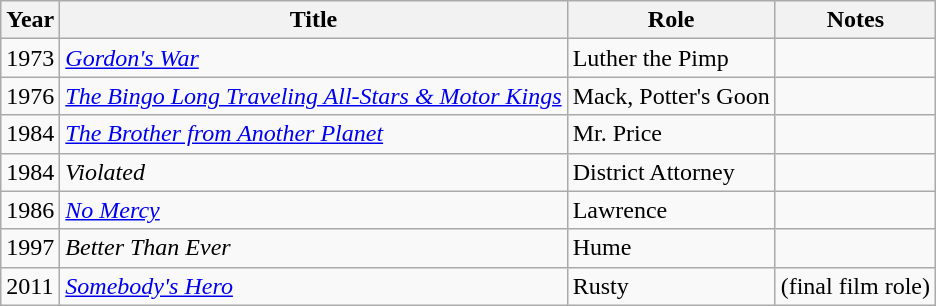<table class="wikitable">
<tr>
<th>Year</th>
<th>Title</th>
<th>Role</th>
<th>Notes</th>
</tr>
<tr>
<td>1973</td>
<td><em><a href='#'>Gordon's War</a></em></td>
<td>Luther the Pimp</td>
<td></td>
</tr>
<tr>
<td>1976</td>
<td><em><a href='#'>The Bingo Long Traveling All-Stars & Motor Kings</a></em></td>
<td>Mack, Potter's Goon</td>
<td></td>
</tr>
<tr>
<td>1984</td>
<td><em><a href='#'>The Brother from Another Planet</a></em></td>
<td>Mr. Price</td>
<td></td>
</tr>
<tr>
<td>1984</td>
<td><em>Violated</em></td>
<td>District Attorney</td>
<td></td>
</tr>
<tr>
<td>1986</td>
<td><em><a href='#'>No Mercy</a></em></td>
<td>Lawrence</td>
<td></td>
</tr>
<tr>
<td>1997</td>
<td><em>Better Than Ever</em></td>
<td>Hume</td>
<td></td>
</tr>
<tr>
<td>2011</td>
<td><em><a href='#'>Somebody's Hero</a></em></td>
<td>Rusty</td>
<td>(final film role)</td>
</tr>
</table>
